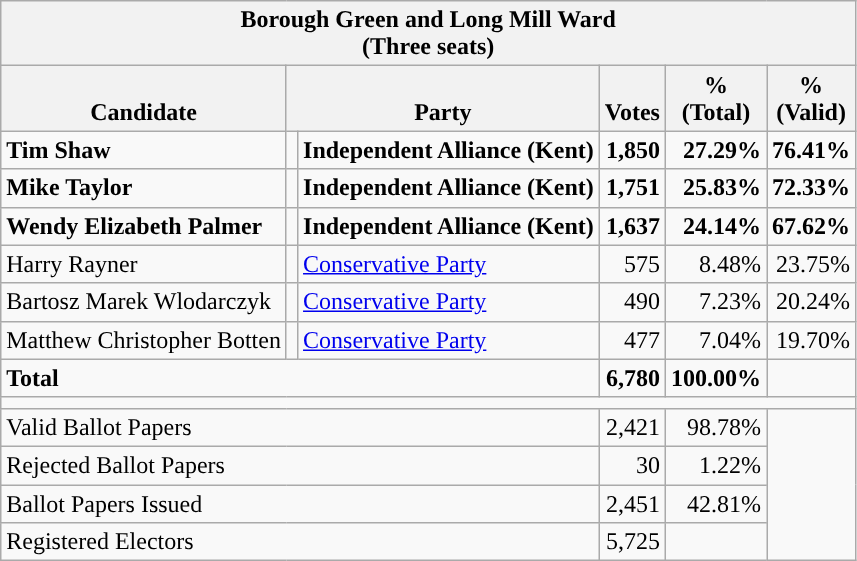<table class="wikitable" border="1" style="text-align:right; font-size:100%">
<tr>
<th align=center colspan=6>Borough Green and Long Mill Ward<br>(Three seats)</th>
</tr>
<tr>
<th valign=bottom>Candidate</th>
<th valign=bottom colspan=2>Party</th>
<th valign=bottom>Votes</th>
<th>%<br>(Total)</th>
<th>%<br>(Valid)</th>
</tr>
<tr>
<td align=left><strong>Tim Shaw</strong></td>
<td></td>
<td align=left><strong>Independent Alliance (Kent)</strong></td>
<td><strong>1,850</strong></td>
<td><strong>27.29%</strong></td>
<td><strong>76.41%</strong></td>
</tr>
<tr>
<td align=left><strong>Mike Taylor</strong></td>
<td></td>
<td align=left><strong>Independent Alliance (Kent)</strong></td>
<td><strong>1,751</strong></td>
<td><strong>25.83%</strong></td>
<td><strong>72.33%</strong></td>
</tr>
<tr>
<td align=left><strong>Wendy Elizabeth Palmer</strong></td>
<td></td>
<td align=left><strong>Independent Alliance (Kent)</strong></td>
<td><strong>1,637</strong></td>
<td><strong>24.14%</strong></td>
<td><strong>67.62%</strong></td>
</tr>
<tr>
<td align=left>Harry Rayner</td>
<td style="background:"></td>
<td align=left><a href='#'>Conservative Party</a></td>
<td>575</td>
<td>8.48%</td>
<td>23.75%</td>
</tr>
<tr>
<td align=left>Bartosz Marek Wlodarczyk</td>
<td style="background:"></td>
<td align=left><a href='#'>Conservative Party</a></td>
<td>490</td>
<td>7.23%</td>
<td>20.24%</td>
</tr>
<tr>
<td align=left>Matthew Christopher Botten</td>
<td style="background:"></td>
<td align=left><a href='#'>Conservative Party</a></td>
<td>477</td>
<td>7.04%</td>
<td>19.70%</td>
</tr>
<tr style="font-weight:bold">
<td align=left colspan=3>Total</td>
<td>6,780</td>
<td>100.00%</td>
<td></td>
</tr>
<tr>
<td align=left colspan=6></td>
</tr>
<tr>
<td align=left colspan=3>Valid Ballot Papers</td>
<td>2,421</td>
<td>98.78%</td>
<td rowspan=4></td>
</tr>
<tr>
<td align=left colspan=3>Rejected Ballot Papers</td>
<td>30</td>
<td>1.22%</td>
</tr>
<tr>
<td align=left colspan=3>Ballot Papers Issued</td>
<td>2,451</td>
<td>42.81%</td>
</tr>
<tr>
<td align=left colspan=3>Registered Electors</td>
<td>5,725</td>
<td></td>
</tr>
</table>
